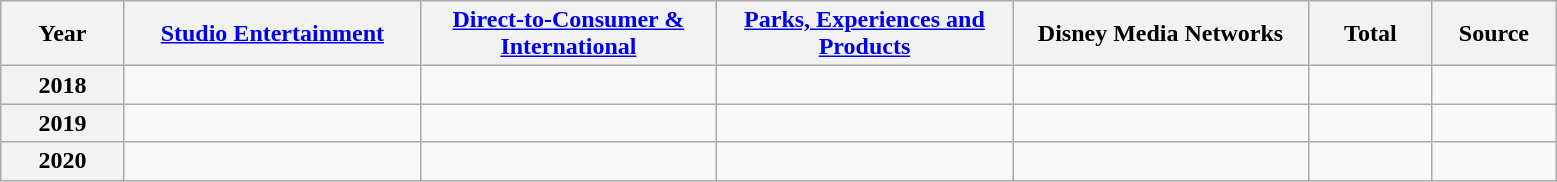<table class="wikitable" style="text-align:center;">
<tr>
<th scope="col" style="width:75px">Year</th>
<th scope="col" style="width:190px"><a href='#'>Studio Entertainment</a></th>
<th scope="col" style="width:190px"><a href='#'>Direct-to-Consumer & International</a></th>
<th scope="col" style="width:190px" colspan=2><a href='#'>Parks, Experiences and Products</a></th>
<th scope="col" style="width:190px">Disney Media Networks</th>
<th scope="col" style="width:75px">Total</th>
<th scope="col" style="width:75px">Source</th>
</tr>
<tr>
<th scope="row">2018</th>
<td></td>
<td></td>
<td colspan=2></td>
<td></td>
<td><strong></strong></td>
<td></td>
</tr>
<tr>
<th scope="row">2019</th>
<td></td>
<td></td>
<td colspan=2></td>
<td></td>
<td><strong></strong></td>
<td></td>
</tr>
<tr>
<th scope="row">2020</th>
<td></td>
<td></td>
<td colspan=2></td>
<td></td>
<td><strong></strong></td>
<td></td>
</tr>
</table>
